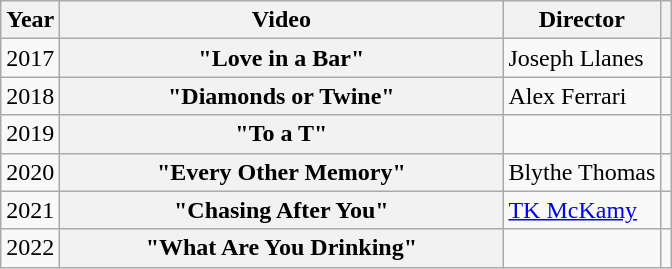<table class="wikitable plainrowheaders">
<tr>
<th>Year</th>
<th style="width:18em;">Video</th>
<th>Director</th>
<th></th>
</tr>
<tr>
<td>2017</td>
<th scope="row">"Love in a Bar"</th>
<td>Joseph Llanes</td>
<td></td>
</tr>
<tr>
<td>2018</td>
<th scope="row">"Diamonds or Twine"</th>
<td>Alex Ferrari</td>
<td></td>
</tr>
<tr>
<td>2019</td>
<th scope="row">"To a T"</th>
<td></td>
<td></td>
</tr>
<tr>
<td>2020</td>
<th scope="row">"Every Other Memory"</th>
<td>Blythe Thomas</td>
<td></td>
</tr>
<tr>
<td>2021</td>
<th scope="row">"Chasing After You" </th>
<td><a href='#'>TK McKamy</a></td>
<td></td>
</tr>
<tr>
<td>2022</td>
<th scope="row">"What Are You Drinking"</th>
<td></td>
<td></td>
</tr>
</table>
